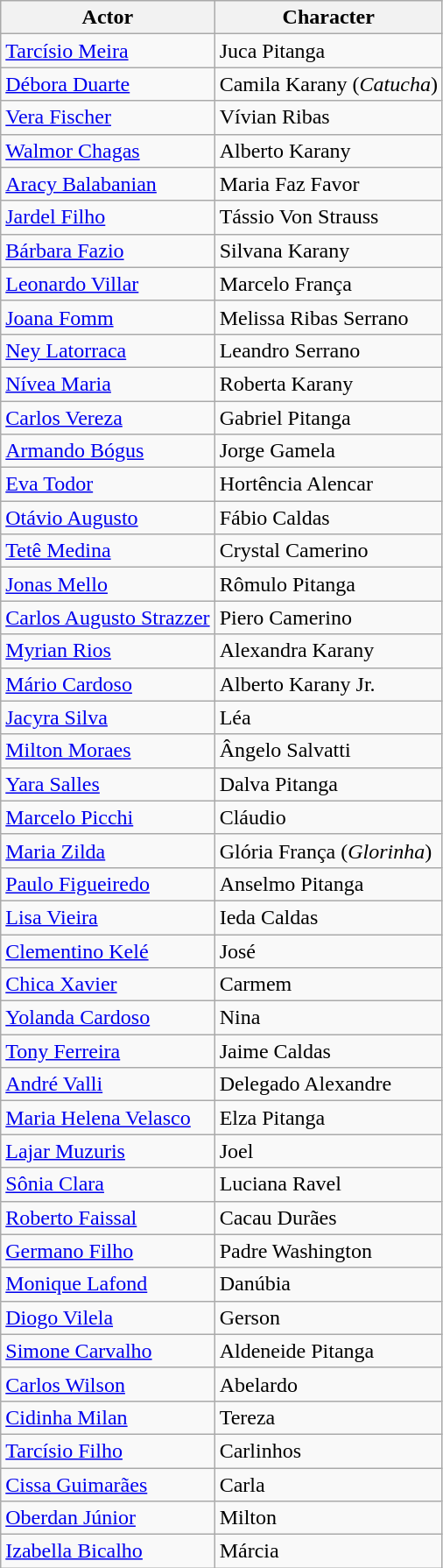<table class="wikitable sortable">
<tr>
<th>Actor</th>
<th>Character</th>
</tr>
<tr>
<td><a href='#'>Tarcísio Meira</a></td>
<td>Juca Pitanga</td>
</tr>
<tr>
<td><a href='#'>Débora Duarte</a></td>
<td>Camila Karany (<em>Catucha</em>)</td>
</tr>
<tr>
<td><a href='#'>Vera Fischer</a></td>
<td>Vívian Ribas</td>
</tr>
<tr>
<td><a href='#'>Walmor Chagas</a></td>
<td>Alberto Karany</td>
</tr>
<tr>
<td><a href='#'>Aracy Balabanian</a></td>
<td>Maria Faz Favor</td>
</tr>
<tr>
<td><a href='#'>Jardel Filho</a></td>
<td>Tássio Von Strauss</td>
</tr>
<tr>
<td><a href='#'>Bárbara Fazio</a></td>
<td>Silvana Karany</td>
</tr>
<tr>
<td><a href='#'>Leonardo Villar</a></td>
<td>Marcelo França</td>
</tr>
<tr>
<td><a href='#'>Joana Fomm</a></td>
<td>Melissa Ribas Serrano</td>
</tr>
<tr>
<td><a href='#'>Ney Latorraca</a></td>
<td>Leandro Serrano</td>
</tr>
<tr>
<td><a href='#'>Nívea Maria</a></td>
<td>Roberta Karany</td>
</tr>
<tr>
<td><a href='#'>Carlos Vereza</a></td>
<td>Gabriel Pitanga</td>
</tr>
<tr>
<td><a href='#'>Armando Bógus</a></td>
<td>Jorge Gamela</td>
</tr>
<tr>
<td><a href='#'>Eva Todor</a></td>
<td>Hortência Alencar</td>
</tr>
<tr>
<td><a href='#'>Otávio Augusto</a></td>
<td>Fábio Caldas</td>
</tr>
<tr>
<td><a href='#'>Tetê Medina</a></td>
<td>Crystal Camerino</td>
</tr>
<tr>
<td><a href='#'>Jonas Mello</a></td>
<td>Rômulo Pitanga</td>
</tr>
<tr>
<td><a href='#'>Carlos Augusto Strazzer</a></td>
<td>Piero Camerino</td>
</tr>
<tr>
<td><a href='#'>Myrian Rios</a></td>
<td>Alexandra Karany</td>
</tr>
<tr>
<td><a href='#'>Mário Cardoso</a></td>
<td>Alberto Karany Jr.</td>
</tr>
<tr>
<td><a href='#'>Jacyra Silva</a></td>
<td>Léa</td>
</tr>
<tr>
<td><a href='#'>Milton Moraes</a></td>
<td>Ângelo Salvatti</td>
</tr>
<tr>
<td><a href='#'>Yara Salles</a></td>
<td>Dalva Pitanga</td>
</tr>
<tr>
<td><a href='#'>Marcelo Picchi</a></td>
<td>Cláudio</td>
</tr>
<tr>
<td><a href='#'>Maria Zilda</a></td>
<td>Glória França (<em>Glorinha</em>)</td>
</tr>
<tr>
<td><a href='#'>Paulo Figueiredo</a></td>
<td>Anselmo Pitanga</td>
</tr>
<tr>
<td><a href='#'>Lisa Vieira</a></td>
<td>Ieda Caldas</td>
</tr>
<tr>
<td><a href='#'>Clementino Kelé</a></td>
<td>José</td>
</tr>
<tr>
<td><a href='#'>Chica Xavier</a></td>
<td>Carmem</td>
</tr>
<tr>
<td><a href='#'>Yolanda Cardoso</a></td>
<td>Nina</td>
</tr>
<tr>
<td><a href='#'>Tony Ferreira</a></td>
<td>Jaime Caldas</td>
</tr>
<tr>
<td><a href='#'>André Valli</a></td>
<td>Delegado Alexandre</td>
</tr>
<tr>
<td><a href='#'>Maria Helena Velasco</a></td>
<td>Elza Pitanga</td>
</tr>
<tr>
<td><a href='#'>Lajar Muzuris</a></td>
<td>Joel</td>
</tr>
<tr>
<td><a href='#'>Sônia Clara</a></td>
<td>Luciana Ravel</td>
</tr>
<tr>
<td><a href='#'>Roberto Faissal</a></td>
<td>Cacau Durães</td>
</tr>
<tr>
<td><a href='#'>Germano Filho</a></td>
<td>Padre Washington</td>
</tr>
<tr>
<td><a href='#'>Monique Lafond</a></td>
<td>Danúbia</td>
</tr>
<tr>
<td><a href='#'>Diogo Vilela</a></td>
<td>Gerson</td>
</tr>
<tr>
<td><a href='#'>Simone Carvalho</a></td>
<td>Aldeneide Pitanga</td>
</tr>
<tr>
<td><a href='#'>Carlos Wilson</a></td>
<td>Abelardo</td>
</tr>
<tr>
<td><a href='#'>Cidinha Milan</a></td>
<td>Tereza</td>
</tr>
<tr>
<td><a href='#'>Tarcísio Filho</a></td>
<td>Carlinhos</td>
</tr>
<tr>
<td><a href='#'>Cissa Guimarães</a></td>
<td>Carla</td>
</tr>
<tr>
<td><a href='#'>Oberdan Júnior</a></td>
<td>Milton</td>
</tr>
<tr>
<td><a href='#'>Izabella Bicalho</a></td>
<td>Márcia</td>
</tr>
</table>
